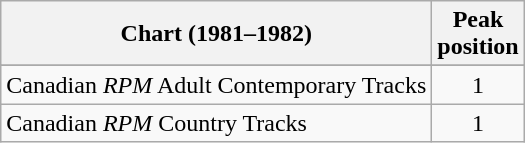<table class="wikitable sortable">
<tr>
<th align="left">Chart (1981–1982)</th>
<th align="center">Peak<br>position</th>
</tr>
<tr>
</tr>
<tr>
</tr>
<tr>
</tr>
<tr>
<td align="left">Canadian <em>RPM</em> Adult Contemporary Tracks</td>
<td align="center">1</td>
</tr>
<tr>
<td align="left">Canadian <em>RPM</em> Country Tracks</td>
<td align="center">1</td>
</tr>
</table>
